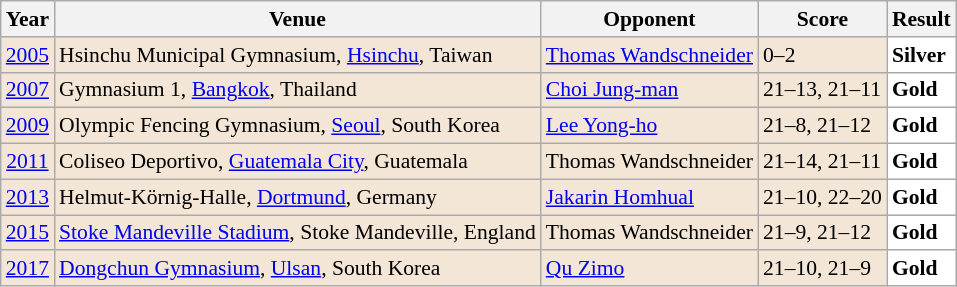<table class="sortable wikitable" style="font-size: 90%;">
<tr>
<th>Year</th>
<th>Venue</th>
<th>Opponent</th>
<th>Score</th>
<th>Result</th>
</tr>
<tr style="background:#F3E6D7">
<td align="center"><a href='#'>2005</a></td>
<td align="left">Hsinchu Municipal Gymnasium, <a href='#'>Hsinchu</a>, Taiwan</td>
<td align="left"> <a href='#'>Thomas Wandschneider</a></td>
<td align="left">0–2</td>
<td style="text-align:left; background:white"> <strong>Silver</strong></td>
</tr>
<tr style="background:#F3E6D7">
<td align="center"><a href='#'>2007</a></td>
<td align="left">Gymnasium 1, <a href='#'>Bangkok</a>, Thailand</td>
<td align="left"> <a href='#'>Choi Jung-man</a></td>
<td align="left">21–13, 21–11</td>
<td style="text-align:left; background:white"> <strong>Gold</strong></td>
</tr>
<tr style="background:#F3E6D7">
<td align="center"><a href='#'>2009</a></td>
<td align="left">Olympic Fencing Gymnasium, <a href='#'>Seoul</a>, South Korea</td>
<td align="left"> <a href='#'>Lee Yong-ho</a></td>
<td align="left">21–8, 21–12</td>
<td style="text-align:left; background:white"> <strong>Gold</strong></td>
</tr>
<tr style="background:#F3E6D7">
<td align="center"><a href='#'>2011</a></td>
<td align="left">Coliseo Deportivo, <a href='#'>Guatemala City</a>, Guatemala</td>
<td align="left"> Thomas Wandschneider</td>
<td align="left">21–14, 21–11</td>
<td style="text-align:left; background:white"> <strong>Gold</strong></td>
</tr>
<tr style="background:#F3E6D7">
<td align="center"><a href='#'>2013</a></td>
<td align="left">Helmut-Körnig-Halle, <a href='#'>Dortmund</a>, Germany</td>
<td align="left"> <a href='#'>Jakarin Homhual</a></td>
<td align="left">21–10, 22–20</td>
<td style="text-align:left; background:white"> <strong>Gold</strong></td>
</tr>
<tr style="background:#F3E6D7">
<td align="center"><a href='#'>2015</a></td>
<td align="left"><a href='#'>Stoke Mandeville Stadium</a>, Stoke Mandeville, England</td>
<td align="left"> Thomas Wandschneider</td>
<td align="left">21–9, 21–12</td>
<td style="text-align:left; background:white"> <strong>Gold</strong></td>
</tr>
<tr style="background:#F3E6D7">
<td align="center"><a href='#'>2017</a></td>
<td align="left"><a href='#'>Dongchun Gymnasium</a>, <a href='#'>Ulsan</a>, South Korea</td>
<td align="left"> <a href='#'>Qu Zimo</a></td>
<td align="left">21–10, 21–9</td>
<td style="text-align:left; background:white"> <strong>Gold</strong></td>
</tr>
</table>
